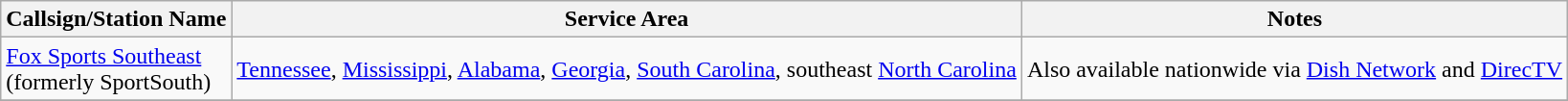<table class="wikitable">
<tr>
<th>Callsign/Station Name</th>
<th>Service Area</th>
<th>Notes</th>
</tr>
<tr>
<td><a href='#'>Fox Sports Southeast</a> <br> (formerly SportSouth) </td>
<td><a href='#'>Tennessee</a>, <a href='#'>Mississippi</a>, <a href='#'>Alabama</a>, <a href='#'>Georgia</a>, <a href='#'>South Carolina</a>, southeast <a href='#'>North Carolina</a></td>
<td>Also available nationwide via <a href='#'>Dish Network</a> and <a href='#'>DirecTV</a></td>
</tr>
<tr>
</tr>
</table>
